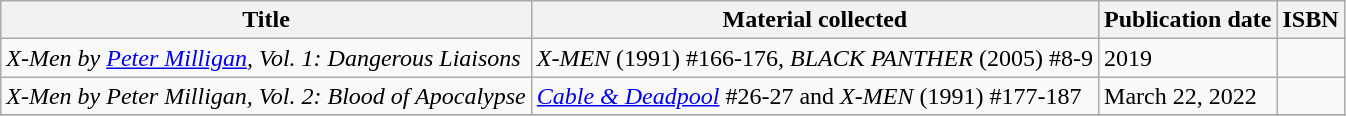<table class="wikitable">
<tr>
<th>Title</th>
<th>Material collected</th>
<th>Publication date</th>
<th>ISBN</th>
</tr>
<tr>
<td><em>X-Men by <a href='#'>Peter Milligan</a>, Vol. 1: Dangerous Liaisons</em></td>
<td><em>X-MEN</em> (1991) #166-176, <em>BLACK PANTHER</em> (2005) #8-9</td>
<td>2019</td>
<td></td>
</tr>
<tr>
<td><em>X-Men by Peter Milligan, Vol. 2: Blood of Apocalypse</em></td>
<td><em><a href='#'>Cable & Deadpool</a></em> #26-27 and <em>X-MEN</em> (1991) #177-187</td>
<td>March 22, 2022</td>
<td></td>
</tr>
<tr>
</tr>
</table>
